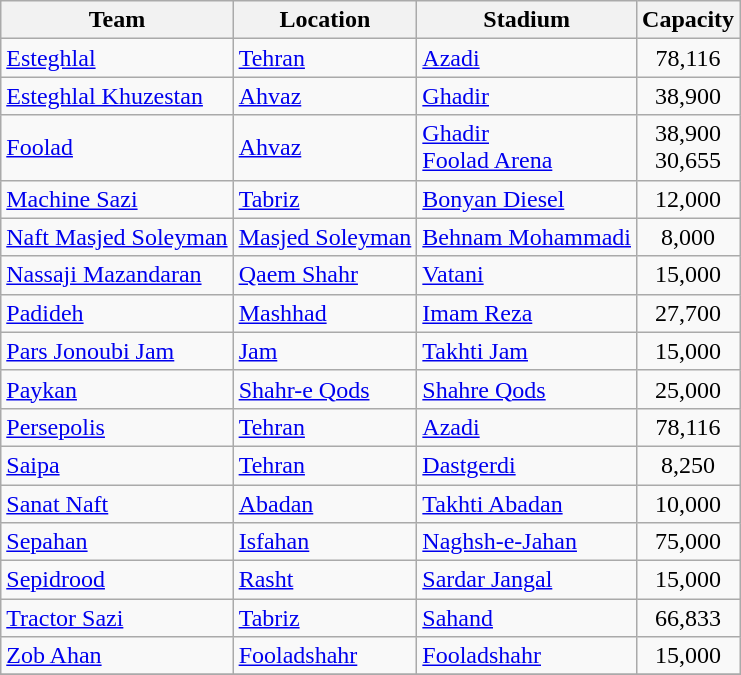<table class="wikitable sortable">
<tr>
<th>Team</th>
<th>Location</th>
<th>Stadium</th>
<th>Capacity</th>
</tr>
<tr>
<td><a href='#'>Esteghlal</a></td>
<td><a href='#'>Tehran</a></td>
<td><a href='#'>Azadi</a></td>
<td style="text-align:center">78,116</td>
</tr>
<tr>
<td><a href='#'>Esteghlal Khuzestan</a></td>
<td><a href='#'>Ahvaz</a></td>
<td><a href='#'>Ghadir</a></td>
<td style="text-align:center">38,900</td>
</tr>
<tr>
<td><a href='#'>Foolad</a></td>
<td><a href='#'>Ahvaz</a></td>
<td><a href='#'>Ghadir</a> <br> <a href='#'>Foolad Arena</a></td>
<td style="text-align:center">38,900 <br> 30,655</td>
</tr>
<tr>
<td><a href='#'>Machine Sazi</a></td>
<td><a href='#'>Tabriz</a></td>
<td><a href='#'>Bonyan Diesel</a></td>
<td style="text-align:center">12,000</td>
</tr>
<tr>
<td><a href='#'>Naft Masjed Soleyman</a></td>
<td><a href='#'>Masjed Soleyman</a></td>
<td><a href='#'>Behnam Mohammadi</a></td>
<td style="text-align:center">8,000</td>
</tr>
<tr>
<td><a href='#'>Nassaji Mazandaran</a></td>
<td><a href='#'>Qaem Shahr</a></td>
<td><a href='#'>Vatani</a></td>
<td style="text-align:center">15,000</td>
</tr>
<tr>
<td><a href='#'>Padideh</a></td>
<td><a href='#'>Mashhad</a></td>
<td><a href='#'>Imam Reza</a></td>
<td style="text-align:center">27,700</td>
</tr>
<tr>
<td><a href='#'>Pars Jonoubi Jam</a></td>
<td><a href='#'>Jam</a></td>
<td><a href='#'>Takhti Jam</a></td>
<td style="text-align:center">15,000</td>
</tr>
<tr>
<td><a href='#'>Paykan</a></td>
<td><a href='#'>Shahr-e Qods</a></td>
<td><a href='#'>Shahre Qods</a></td>
<td style="text-align:center">25,000</td>
</tr>
<tr>
<td><a href='#'>Persepolis</a></td>
<td><a href='#'>Tehran</a></td>
<td><a href='#'>Azadi</a></td>
<td style="text-align:center">78,116</td>
</tr>
<tr>
<td><a href='#'>Saipa</a></td>
<td><a href='#'>Tehran</a></td>
<td><a href='#'>Dastgerdi</a></td>
<td style="text-align:center">8,250</td>
</tr>
<tr>
<td><a href='#'>Sanat Naft</a></td>
<td><a href='#'>Abadan</a></td>
<td><a href='#'>Takhti Abadan</a></td>
<td style="text-align:center">10,000</td>
</tr>
<tr>
<td><a href='#'>Sepahan</a></td>
<td><a href='#'>Isfahan</a></td>
<td><a href='#'>Naghsh-e-Jahan</a></td>
<td style="text-align:center">75,000</td>
</tr>
<tr>
<td><a href='#'>Sepidrood</a></td>
<td><a href='#'>Rasht</a></td>
<td><a href='#'>Sardar Jangal</a></td>
<td style="text-align:center">15,000</td>
</tr>
<tr>
<td><a href='#'>Tractor Sazi</a></td>
<td><a href='#'>Tabriz</a></td>
<td><a href='#'>Sahand</a></td>
<td style="text-align:center">66,833</td>
</tr>
<tr>
<td><a href='#'>Zob Ahan</a></td>
<td><a href='#'>Fooladshahr</a></td>
<td><a href='#'>Fooladshahr</a></td>
<td style="text-align:center">15,000</td>
</tr>
<tr>
</tr>
</table>
